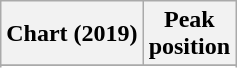<table class="wikitable sortable plainrowheaders" style="text-align:center">
<tr>
<th>Chart (2019)</th>
<th>Peak<br>position</th>
</tr>
<tr>
</tr>
<tr>
</tr>
<tr>
</tr>
<tr>
</tr>
</table>
